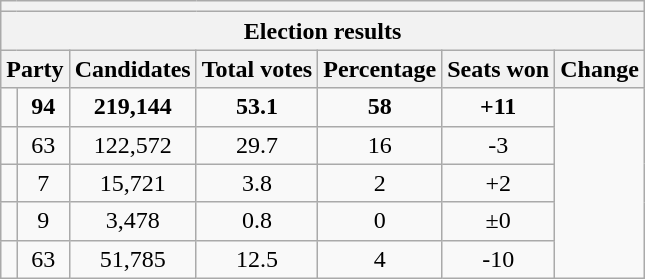<table class=wikitable>
<tr>
<th colspan=7></th>
</tr>
<tr>
<th colspan=7>Election results</th>
</tr>
<tr>
<th colspan=2>Party</th>
<th>Candidates</th>
<th>Total votes</th>
<th>Percentage</th>
<th>Seats won</th>
<th>Change</th>
</tr>
<tr>
<td></td>
<td align=center><strong>94</strong></td>
<td align=center><strong>219,144</strong></td>
<td align=center><strong>53.1</strong></td>
<td align=center><strong>58</strong></td>
<td align=center><strong>+11</strong></td>
</tr>
<tr>
<td></td>
<td align=center>63</td>
<td align=center>122,572</td>
<td align=center>29.7</td>
<td align=center>16</td>
<td align=center>-3</td>
</tr>
<tr>
<td></td>
<td align=center>7</td>
<td align=center>15,721</td>
<td align=center>3.8</td>
<td align=center>2</td>
<td align=center>+2</td>
</tr>
<tr>
<td></td>
<td align=center>9</td>
<td align=center>3,478</td>
<td align=center>0.8</td>
<td align=center>0</td>
<td align=center>±0</td>
</tr>
<tr>
<td></td>
<td align=center>63</td>
<td align=center>51,785</td>
<td align=center>12.5</td>
<td align=center>4</td>
<td align=center>-10</td>
</tr>
</table>
